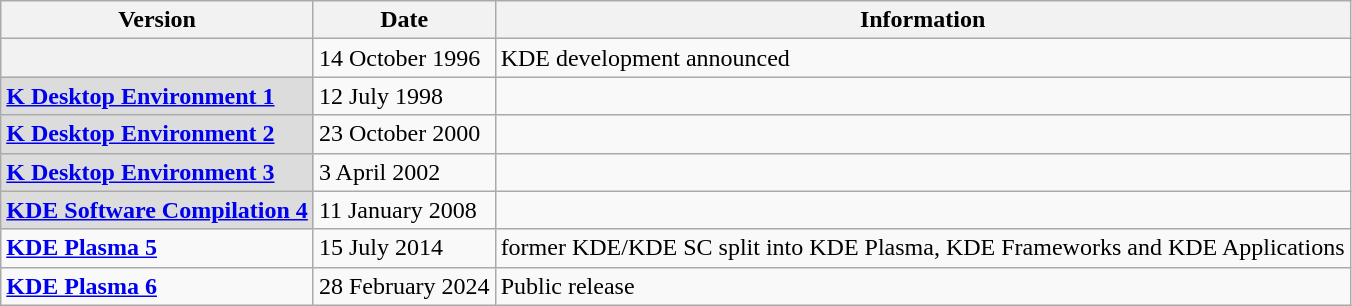<table class="wikitable">
<tr>
<th>Version</th>
<th>Date</th>
<th>Information</th>
</tr>
<tr>
<th></th>
<td>14 October 1996</td>
<td>KDE development announced</td>
</tr>
<tr>
<td style="background:#DCDCDC"><strong><a href='#'>K Desktop Environment 1</a></strong></td>
<td>12 July 1998</td>
<td></td>
</tr>
<tr>
<td style="background:#DCDCDC"><strong><a href='#'>K Desktop Environment 2</a></strong></td>
<td>23 October 2000</td>
<td></td>
</tr>
<tr>
<td style="background:#DCDCDC"><strong><a href='#'>K Desktop Environment 3</a></strong></td>
<td>3 April 2002</td>
<td></td>
</tr>
<tr>
<td style="background:#DCDCDC"><strong><a href='#'>KDE Software Compilation 4</a></strong></td>
<td>11 January 2008</td>
<td></td>
</tr>
<tr>
<td><strong><a href='#'>KDE Plasma 5</a></strong></td>
<td>15 July 2014</td>
<td>former KDE/KDE SC split into KDE Plasma, KDE Frameworks and KDE Applications</td>
</tr>
<tr>
<td><strong><a href='#'>KDE Plasma 6</a></strong></td>
<td>28 February 2024</td>
<td>Public release</td>
</tr>
</table>
